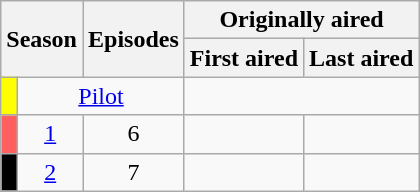<table class="wikitable" style="text-align: center;">
<tr>
<th rowspan="2" colspan="2">Season</th>
<th rowspan="2">Episodes</th>
<th colspan="2">Originally aired</th>
</tr>
<tr>
<th>First aired</th>
<th>Last aired</th>
</tr>
<tr>
<td style="background:#ffff00; width:4px;"></td>
<td colspan=2><a href='#'>Pilot</a></td>
<td colspan="2"></td>
</tr>
<tr>
<td style="background:#FF5F5F; width:4px;"></td>
<td><a href='#'>1</a></td>
<td>6</td>
<td></td>
<td></td>
</tr>
<tr>
<td style="background:#000000; width:4px;"></td>
<td><a href='#'>2</a></td>
<td>7</td>
<td></td>
<td></td>
</tr>
</table>
